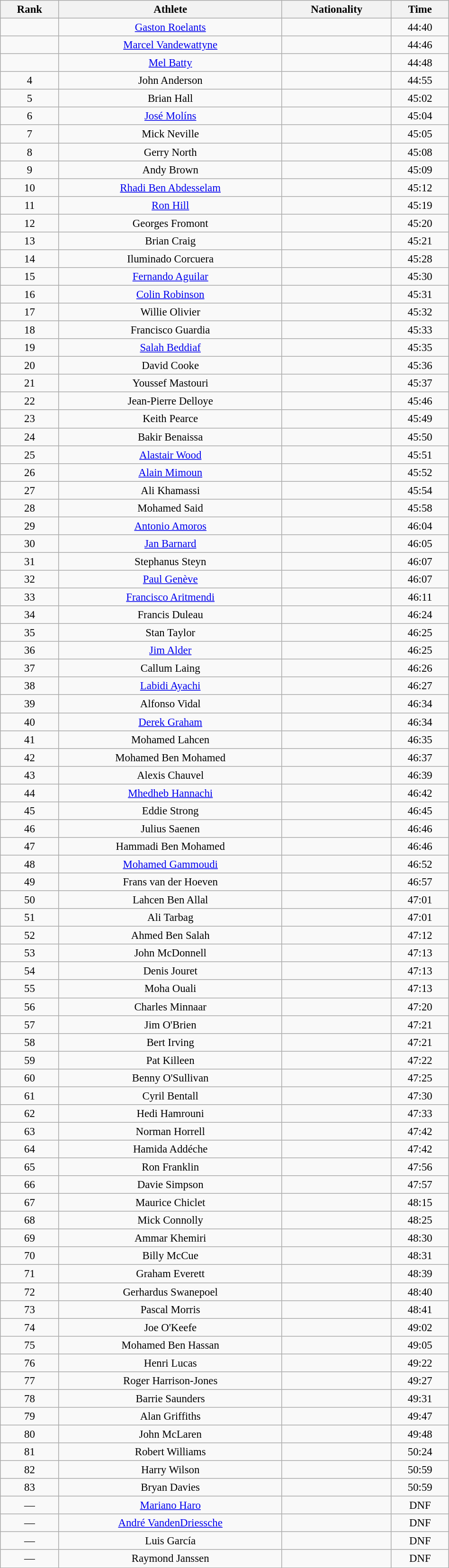<table class="wikitable sortable" style=" text-align:center; font-size:95%;" width="50%">
<tr>
<th>Rank</th>
<th>Athlete</th>
<th>Nationality</th>
<th>Time</th>
</tr>
<tr>
<td align=center></td>
<td><a href='#'>Gaston Roelants</a></td>
<td></td>
<td>44:40</td>
</tr>
<tr>
<td align=center></td>
<td><a href='#'>Marcel Vandewattyne</a></td>
<td></td>
<td>44:46</td>
</tr>
<tr>
<td align=center></td>
<td><a href='#'>Mel Batty</a></td>
<td></td>
<td>44:48</td>
</tr>
<tr>
<td align=center>4</td>
<td>John Anderson</td>
<td></td>
<td>44:55</td>
</tr>
<tr>
<td align=center>5</td>
<td>Brian Hall</td>
<td></td>
<td>45:02</td>
</tr>
<tr>
<td align=center>6</td>
<td><a href='#'>José Molíns</a></td>
<td></td>
<td>45:04</td>
</tr>
<tr>
<td align=center>7</td>
<td>Mick Neville</td>
<td></td>
<td>45:05</td>
</tr>
<tr>
<td align=center>8</td>
<td>Gerry North</td>
<td></td>
<td>45:08</td>
</tr>
<tr>
<td align=center>9</td>
<td>Andy Brown</td>
<td></td>
<td>45:09</td>
</tr>
<tr>
<td align=center>10</td>
<td><a href='#'>Rhadi Ben Abdesselam</a></td>
<td></td>
<td>45:12</td>
</tr>
<tr>
<td align=center>11</td>
<td><a href='#'>Ron Hill</a></td>
<td></td>
<td>45:19</td>
</tr>
<tr>
<td align=center>12</td>
<td>Georges Fromont</td>
<td></td>
<td>45:20</td>
</tr>
<tr>
<td align=center>13</td>
<td>Brian Craig</td>
<td></td>
<td>45:21</td>
</tr>
<tr>
<td align=center>14</td>
<td>Iluminado Corcuera</td>
<td></td>
<td>45:28</td>
</tr>
<tr>
<td align=center>15</td>
<td><a href='#'>Fernando Aguilar</a></td>
<td></td>
<td>45:30</td>
</tr>
<tr>
<td align=center>16</td>
<td><a href='#'>Colin Robinson</a></td>
<td></td>
<td>45:31</td>
</tr>
<tr>
<td align=center>17</td>
<td>Willie Olivier</td>
<td></td>
<td>45:32</td>
</tr>
<tr>
<td align=center>18</td>
<td>Francisco Guardia</td>
<td></td>
<td>45:33</td>
</tr>
<tr>
<td align=center>19</td>
<td><a href='#'>Salah Beddiaf</a></td>
<td></td>
<td>45:35</td>
</tr>
<tr>
<td align=center>20</td>
<td>David Cooke</td>
<td></td>
<td>45:36</td>
</tr>
<tr>
<td align=center>21</td>
<td>Youssef Mastouri</td>
<td></td>
<td>45:37</td>
</tr>
<tr>
<td align=center>22</td>
<td>Jean-Pierre Delloye</td>
<td></td>
<td>45:46</td>
</tr>
<tr>
<td align=center>23</td>
<td>Keith Pearce</td>
<td></td>
<td>45:49</td>
</tr>
<tr>
<td align=center>24</td>
<td>Bakir Benaissa</td>
<td></td>
<td>45:50</td>
</tr>
<tr>
<td align=center>25</td>
<td><a href='#'>Alastair Wood</a></td>
<td></td>
<td>45:51</td>
</tr>
<tr>
<td align=center>26</td>
<td><a href='#'>Alain Mimoun</a></td>
<td></td>
<td>45:52</td>
</tr>
<tr>
<td align=center>27</td>
<td>Ali Khamassi</td>
<td></td>
<td>45:54</td>
</tr>
<tr>
<td align=center>28</td>
<td>Mohamed Said</td>
<td></td>
<td>45:58</td>
</tr>
<tr>
<td align=center>29</td>
<td><a href='#'>Antonio Amoros</a></td>
<td></td>
<td>46:04</td>
</tr>
<tr>
<td align=center>30</td>
<td><a href='#'>Jan Barnard</a></td>
<td></td>
<td>46:05</td>
</tr>
<tr>
<td align=center>31</td>
<td>Stephanus Steyn</td>
<td></td>
<td>46:07</td>
</tr>
<tr>
<td align=center>32</td>
<td><a href='#'>Paul Genève</a></td>
<td></td>
<td>46:07</td>
</tr>
<tr>
<td align=center>33</td>
<td><a href='#'>Francisco Aritmendi</a></td>
<td></td>
<td>46:11</td>
</tr>
<tr>
<td align=center>34</td>
<td>Francis Duleau</td>
<td></td>
<td>46:24</td>
</tr>
<tr>
<td align=center>35</td>
<td>Stan Taylor</td>
<td></td>
<td>46:25</td>
</tr>
<tr>
<td align=center>36</td>
<td><a href='#'>Jim Alder</a></td>
<td></td>
<td>46:25</td>
</tr>
<tr>
<td align=center>37</td>
<td>Callum Laing</td>
<td></td>
<td>46:26</td>
</tr>
<tr>
<td align=center>38</td>
<td><a href='#'>Labidi Ayachi</a></td>
<td></td>
<td>46:27</td>
</tr>
<tr>
<td align=center>39</td>
<td>Alfonso Vidal</td>
<td></td>
<td>46:34</td>
</tr>
<tr>
<td align=center>40</td>
<td><a href='#'>Derek Graham</a></td>
<td></td>
<td>46:34</td>
</tr>
<tr>
<td align=center>41</td>
<td>Mohamed Lahcen</td>
<td></td>
<td>46:35</td>
</tr>
<tr>
<td align=center>42</td>
<td>Mohamed Ben Mohamed</td>
<td></td>
<td>46:37</td>
</tr>
<tr>
<td align=center>43</td>
<td>Alexis Chauvel</td>
<td></td>
<td>46:39</td>
</tr>
<tr>
<td align=center>44</td>
<td><a href='#'>Mhedheb Hannachi</a></td>
<td></td>
<td>46:42</td>
</tr>
<tr>
<td align=center>45</td>
<td>Eddie Strong</td>
<td></td>
<td>46:45</td>
</tr>
<tr>
<td align=center>46</td>
<td>Julius Saenen</td>
<td></td>
<td>46:46</td>
</tr>
<tr>
<td align=center>47</td>
<td>Hammadi Ben Mohamed</td>
<td></td>
<td>46:46</td>
</tr>
<tr>
<td align=center>48</td>
<td><a href='#'>Mohamed Gammoudi</a></td>
<td></td>
<td>46:52</td>
</tr>
<tr>
<td align=center>49</td>
<td>Frans van der Hoeven</td>
<td></td>
<td>46:57</td>
</tr>
<tr>
<td align=center>50</td>
<td>Lahcen Ben Allal</td>
<td></td>
<td>47:01</td>
</tr>
<tr>
<td align=center>51</td>
<td>Ali Tarbag</td>
<td></td>
<td>47:01</td>
</tr>
<tr>
<td align=center>52</td>
<td>Ahmed Ben Salah</td>
<td></td>
<td>47:12</td>
</tr>
<tr>
<td align=center>53</td>
<td>John McDonnell</td>
<td></td>
<td>47:13</td>
</tr>
<tr>
<td align=center>54</td>
<td>Denis Jouret</td>
<td></td>
<td>47:13</td>
</tr>
<tr>
<td align=center>55</td>
<td>Moha Ouali</td>
<td></td>
<td>47:13</td>
</tr>
<tr>
<td align=center>56</td>
<td>Charles Minnaar</td>
<td></td>
<td>47:20</td>
</tr>
<tr>
<td align=center>57</td>
<td>Jim O'Brien</td>
<td></td>
<td>47:21</td>
</tr>
<tr>
<td align=center>58</td>
<td>Bert Irving</td>
<td></td>
<td>47:21</td>
</tr>
<tr>
<td align=center>59</td>
<td>Pat Killeen</td>
<td></td>
<td>47:22</td>
</tr>
<tr>
<td align=center>60</td>
<td>Benny O'Sullivan</td>
<td></td>
<td>47:25</td>
</tr>
<tr>
<td align=center>61</td>
<td>Cyril Bentall</td>
<td></td>
<td>47:30</td>
</tr>
<tr>
<td align=center>62</td>
<td>Hedi Hamrouni</td>
<td></td>
<td>47:33</td>
</tr>
<tr>
<td align=center>63</td>
<td>Norman Horrell</td>
<td></td>
<td>47:42</td>
</tr>
<tr>
<td align=center>64</td>
<td>Hamida Addéche</td>
<td></td>
<td>47:42</td>
</tr>
<tr>
<td align=center>65</td>
<td>Ron Franklin</td>
<td></td>
<td>47:56</td>
</tr>
<tr>
<td align=center>66</td>
<td>Davie Simpson</td>
<td></td>
<td>47:57</td>
</tr>
<tr>
<td align=center>67</td>
<td>Maurice Chiclet</td>
<td></td>
<td>48:15</td>
</tr>
<tr>
<td align=center>68</td>
<td>Mick Connolly</td>
<td></td>
<td>48:25</td>
</tr>
<tr>
<td align=center>69</td>
<td>Ammar Khemiri</td>
<td></td>
<td>48:30</td>
</tr>
<tr>
<td align=center>70</td>
<td>Billy McCue</td>
<td></td>
<td>48:31</td>
</tr>
<tr>
<td align=center>71</td>
<td>Graham Everett</td>
<td></td>
<td>48:39</td>
</tr>
<tr>
<td align=center>72</td>
<td>Gerhardus Swanepoel</td>
<td></td>
<td>48:40</td>
</tr>
<tr>
<td align=center>73</td>
<td>Pascal Morris</td>
<td></td>
<td>48:41</td>
</tr>
<tr>
<td align=center>74</td>
<td>Joe O'Keefe</td>
<td></td>
<td>49:02</td>
</tr>
<tr>
<td align=center>75</td>
<td>Mohamed Ben Hassan</td>
<td></td>
<td>49:05</td>
</tr>
<tr>
<td align=center>76</td>
<td>Henri Lucas</td>
<td></td>
<td>49:22</td>
</tr>
<tr>
<td align=center>77</td>
<td>Roger Harrison-Jones</td>
<td></td>
<td>49:27</td>
</tr>
<tr>
<td align=center>78</td>
<td>Barrie Saunders</td>
<td></td>
<td>49:31</td>
</tr>
<tr>
<td align=center>79</td>
<td>Alan Griffiths</td>
<td></td>
<td>49:47</td>
</tr>
<tr>
<td align=center>80</td>
<td>John McLaren</td>
<td></td>
<td>49:48</td>
</tr>
<tr>
<td align=center>81</td>
<td>Robert Williams</td>
<td></td>
<td>50:24</td>
</tr>
<tr>
<td align=center>82</td>
<td>Harry Wilson</td>
<td></td>
<td>50:59</td>
</tr>
<tr>
<td align=center>83</td>
<td>Bryan Davies</td>
<td></td>
<td>50:59</td>
</tr>
<tr>
<td align=center>—</td>
<td><a href='#'>Mariano Haro</a></td>
<td></td>
<td>DNF</td>
</tr>
<tr>
<td align=center>—</td>
<td><a href='#'>André VandenDriessche</a></td>
<td></td>
<td>DNF</td>
</tr>
<tr>
<td align=center>—</td>
<td>Luis García</td>
<td></td>
<td>DNF</td>
</tr>
<tr>
<td align=center>—</td>
<td>Raymond Janssen</td>
<td></td>
<td>DNF</td>
</tr>
</table>
